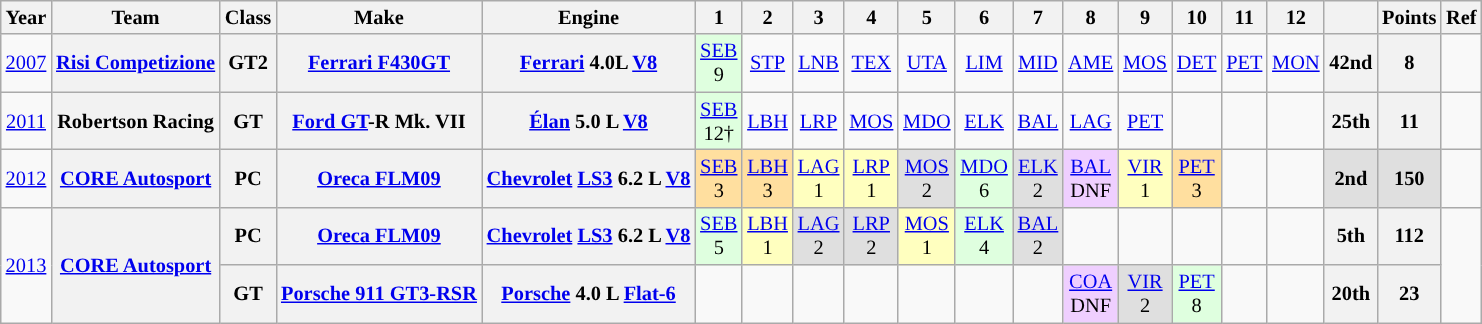<table class="wikitable" style="text-align:center; font-size:85%">
<tr>
<th>Year</th>
<th>Team</th>
<th>Class</th>
<th>Make</th>
<th>Engine</th>
<th>1</th>
<th>2</th>
<th>3</th>
<th>4</th>
<th>5</th>
<th>6</th>
<th>7</th>
<th>8</th>
<th>9</th>
<th>10</th>
<th>11</th>
<th>12</th>
<th></th>
<th>Points</th>
<th>Ref</th>
</tr>
<tr>
<td><a href='#'>2007</a></td>
<th nowrap><a href='#'>Risi Competizione</a></th>
<th>GT2</th>
<th nowrap><a href='#'>Ferrari F430GT</a></th>
<th nowrap><a href='#'>Ferrari</a> 4.0L <a href='#'>V8</a></th>
<td style="background:#DFFFDF;"><a href='#'>SEB</a><br>9</td>
<td><a href='#'>STP</a></td>
<td><a href='#'>LNB</a></td>
<td><a href='#'>TEX</a></td>
<td><a href='#'>UTA</a></td>
<td><a href='#'>LIM</a></td>
<td><a href='#'>MID</a></td>
<td><a href='#'>AME</a></td>
<td><a href='#'>MOS</a></td>
<td><a href='#'>DET</a></td>
<td><a href='#'>PET</a></td>
<td><a href='#'>MON</a></td>
<th>42nd</th>
<th>8</th>
<td></td>
</tr>
<tr>
<td><a href='#'>2011</a></td>
<th nowrap>Robertson Racing</th>
<th>GT</th>
<th nowrap><a href='#'>Ford GT</a>-R Mk. VII</th>
<th nowrap><a href='#'>Élan</a> 5.0 L <a href='#'>V8</a></th>
<td style="background:#DFFFDF;"><a href='#'>SEB</a><br>12†</td>
<td><a href='#'>LBH</a></td>
<td><a href='#'>LRP</a></td>
<td><a href='#'>MOS</a></td>
<td><a href='#'>MDO</a></td>
<td><a href='#'>ELK</a></td>
<td><a href='#'>BAL</a></td>
<td><a href='#'>LAG</a></td>
<td><a href='#'>PET</a></td>
<td></td>
<td></td>
<td></td>
<th>25th</th>
<th>11</th>
<td></td>
</tr>
<tr>
<td><a href='#'>2012</a></td>
<th nowrap><a href='#'>CORE Autosport</a></th>
<th>PC</th>
<th nowrap><a href='#'>Oreca FLM09</a></th>
<th nowrap><a href='#'>Chevrolet</a> <a href='#'>LS3</a> 6.2 L <a href='#'>V8</a></th>
<td style="background:#FFDF9F;”"><a href='#'>SEB</a><br>3</td>
<td style="background:#FFDF9F;”"><a href='#'>LBH</a><br>3</td>
<td style="background:#FFFFBF;”"><a href='#'>LAG</a><br>1</td>
<td style="background:#FFFFBF;”"><a href='#'>LRP</a><br>1</td>
<td style="background:#DFDFDF;"><a href='#'>MOS</a><br>2</td>
<td style="background:#DFFFDF;"><a href='#'>MDO</a><br>6</td>
<td style="background:#DFDFDF;"><a href='#'>ELK</a><br>2</td>
<td style="background:#EFCFFF;"><a href='#'>BAL</a><br>DNF</td>
<td style="background:#FFFFBF;”"><a href='#'>VIR</a><br>1</td>
<td style="background:#FFDF9F;”"><a href='#'>PET</a><br>3</td>
<td></td>
<td></td>
<th style="background:#DFDFDF;”">2nd</th>
<th style="background:#DFDFDF;”">150</th>
<td></td>
</tr>
<tr>
<td rowspan="2"><a href='#'>2013</a></td>
<th rowspan="2" nowrap><a href='#'>CORE Autosport</a></th>
<th>PC</th>
<th nowrap><a href='#'>Oreca FLM09</a></th>
<th nowrap><a href='#'>Chevrolet</a> <a href='#'>LS3</a> 6.2 L <a href='#'>V8</a></th>
<td style="background:#DFFFDF;"><a href='#'>SEB</a><br>5</td>
<td style="background:#FFFFBF;”"><a href='#'>LBH</a><br>1</td>
<td style="background:#DFDFDF;"><a href='#'>LAG</a><br>2</td>
<td style="background:#DFDFDF;"><a href='#'>LRP</a><br>2</td>
<td style="background:#FFFFBF;”"><a href='#'>MOS</a><br>1</td>
<td style="background:#DFFFDF;"><a href='#'>ELK</a><br>4</td>
<td style="background:#DFDFDF;"><a href='#'>BAL</a><br>2</td>
<td></td>
<td></td>
<td></td>
<td></td>
<td></td>
<th>5th</th>
<th>112</th>
<td rowspan="2"></td>
</tr>
<tr>
<th>GT</th>
<th><a href='#'>Porsche 911 GT3-RSR</a></th>
<th><a href='#'>Porsche</a> 4.0 L <a href='#'>Flat-6</a></th>
<td></td>
<td></td>
<td></td>
<td></td>
<td></td>
<td></td>
<td></td>
<td style="background:#EFCFFF;"><a href='#'>COA</a><br>DNF</td>
<td style="background:#DFDFDF;"><a href='#'>VIR</a><br>2</td>
<td style="background:#DFFFDF;"><a href='#'>PET</a><br>8</td>
<td></td>
<td></td>
<th>20th</th>
<th>23</th>
</tr>
</table>
